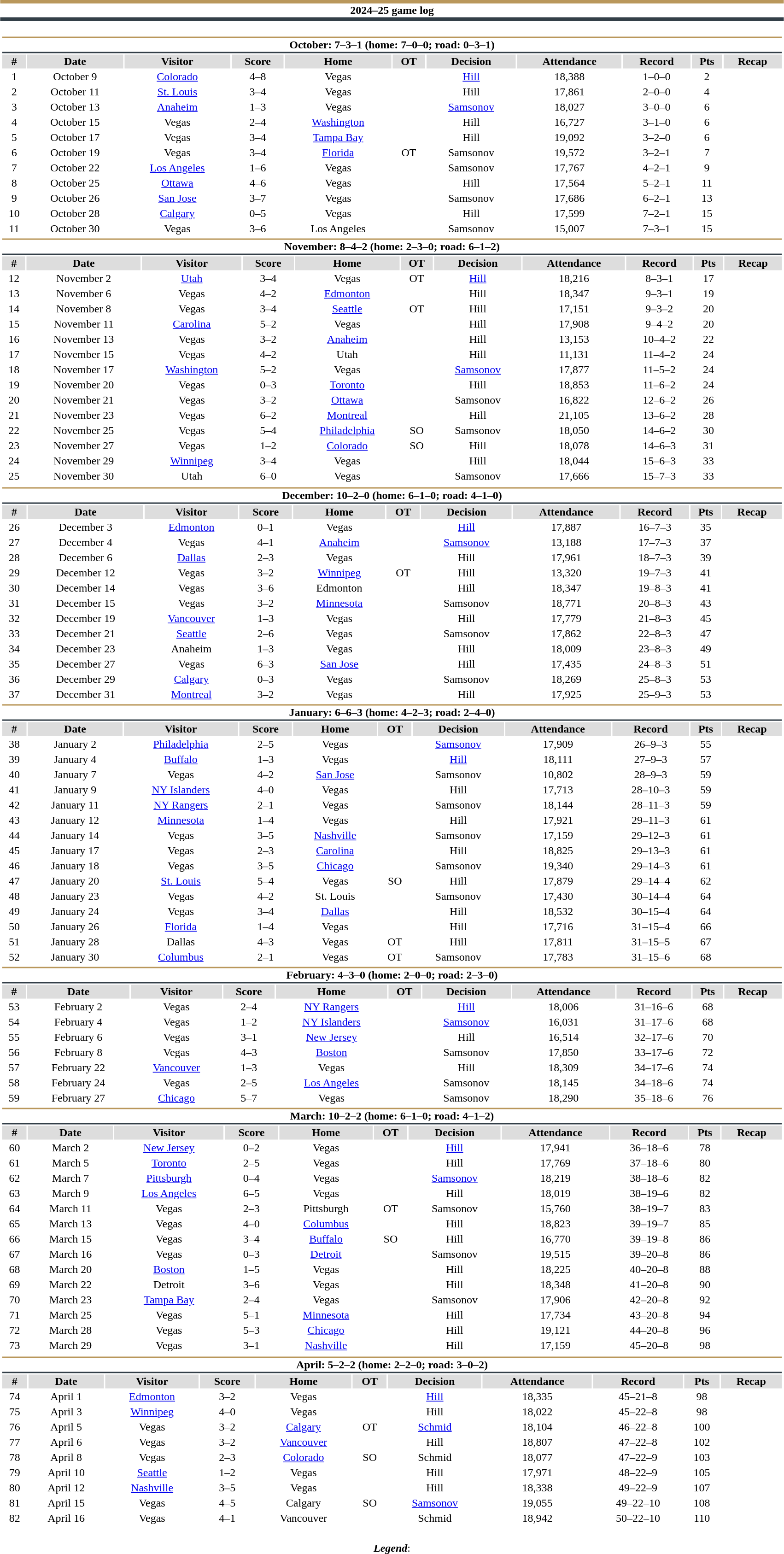<table class="toccolours" style="width:90%; clear:both; margin:1.5em auto; text-align:center;">
<tr>
<th colspan="11" style="background:#FFFFFF; border-top:#B9975B 5px solid; border-bottom:#333F48 5px solid;">2024–25 game log</th>
</tr>
<tr>
<td colspan="11"><br><table class="toccolours collapsible collapsed" style="width:100%;">
<tr>
<th colspan="11" style="background:#FFFFFF; border-top:#B9975B 2px solid; border-bottom:#333F48 2px solid;">October: 7–3–1 (home: 7–0–0; road: 0–3–1)</th>
</tr>
<tr style="background:#ddd;">
<th>#</th>
<th>Date</th>
<th>Visitor</th>
<th>Score</th>
<th>Home</th>
<th>OT</th>
<th>Decision</th>
<th>Attendance</th>
<th>Record</th>
<th>Pts</th>
<th>Recap</th>
</tr>
<tr>
<td>1</td>
<td>October 9</td>
<td><a href='#'>Colorado</a></td>
<td>4–8</td>
<td>Vegas</td>
<td></td>
<td><a href='#'>Hill</a></td>
<td>18,388</td>
<td>1–0–0</td>
<td>2</td>
<td></td>
</tr>
<tr>
<td>2</td>
<td>October 11</td>
<td><a href='#'>St. Louis</a></td>
<td>3–4</td>
<td>Vegas</td>
<td></td>
<td>Hill</td>
<td>17,861</td>
<td>2–0–0</td>
<td>4</td>
<td></td>
</tr>
<tr>
<td>3</td>
<td>October 13</td>
<td><a href='#'>Anaheim</a></td>
<td>1–3</td>
<td>Vegas</td>
<td></td>
<td><a href='#'>Samsonov</a></td>
<td>18,027</td>
<td>3–0–0</td>
<td>6</td>
<td></td>
</tr>
<tr>
<td>4</td>
<td>October 15</td>
<td>Vegas</td>
<td>2–4</td>
<td><a href='#'>Washington</a></td>
<td></td>
<td>Hill</td>
<td>16,727</td>
<td>3–1–0</td>
<td>6</td>
<td></td>
</tr>
<tr>
<td>5</td>
<td>October 17</td>
<td>Vegas</td>
<td>3–4</td>
<td><a href='#'>Tampa Bay</a></td>
<td></td>
<td>Hill</td>
<td>19,092</td>
<td>3–2–0</td>
<td>6</td>
<td></td>
</tr>
<tr>
<td>6</td>
<td>October 19</td>
<td>Vegas</td>
<td>3–4</td>
<td><a href='#'>Florida</a></td>
<td>OT</td>
<td>Samsonov</td>
<td>19,572</td>
<td>3–2–1</td>
<td>7</td>
<td></td>
</tr>
<tr>
<td>7</td>
<td>October 22</td>
<td><a href='#'>Los Angeles</a></td>
<td>1–6</td>
<td>Vegas</td>
<td></td>
<td>Samsonov</td>
<td>17,767</td>
<td>4–2–1</td>
<td>9</td>
<td></td>
</tr>
<tr>
<td>8</td>
<td>October 25</td>
<td><a href='#'>Ottawa</a></td>
<td>4–6</td>
<td>Vegas</td>
<td></td>
<td>Hill</td>
<td>17,564</td>
<td>5–2–1</td>
<td>11</td>
<td></td>
</tr>
<tr>
<td>9</td>
<td>October 26</td>
<td><a href='#'>San Jose</a></td>
<td>3–7</td>
<td>Vegas</td>
<td></td>
<td>Samsonov</td>
<td>17,686</td>
<td>6–2–1</td>
<td>13</td>
<td></td>
</tr>
<tr>
<td>10</td>
<td>October 28</td>
<td><a href='#'>Calgary</a></td>
<td>0–5</td>
<td>Vegas</td>
<td></td>
<td>Hill</td>
<td>17,599</td>
<td>7–2–1</td>
<td>15</td>
<td></td>
</tr>
<tr>
<td>11</td>
<td>October 30</td>
<td>Vegas</td>
<td>3–6</td>
<td>Los Angeles</td>
<td></td>
<td>Samsonov</td>
<td>15,007</td>
<td>7–3–1</td>
<td>15</td>
<td></td>
</tr>
</table>
<table class="toccolours collapsible collapsed" style="width:100%;">
<tr>
<th colspan="11" style="background:#FFFFFF; border-top:#B9975B 2px solid; border-bottom:#333F48 2px solid;">November: 8–4–2 (home: 2–3–0; road: 6–1–2)</th>
</tr>
<tr style="background:#ddd;">
<th>#</th>
<th>Date</th>
<th>Visitor</th>
<th>Score</th>
<th>Home</th>
<th>OT</th>
<th>Decision</th>
<th>Attendance</th>
<th>Record</th>
<th>Pts</th>
<th>Recap</th>
</tr>
<tr>
<td>12</td>
<td>November 2</td>
<td><a href='#'>Utah</a></td>
<td>3–4</td>
<td>Vegas</td>
<td>OT</td>
<td><a href='#'>Hill</a></td>
<td>18,216</td>
<td>8–3–1</td>
<td>17</td>
<td></td>
</tr>
<tr>
<td>13</td>
<td>November 6</td>
<td>Vegas</td>
<td>4–2</td>
<td><a href='#'>Edmonton</a></td>
<td></td>
<td>Hill</td>
<td>18,347</td>
<td>9–3–1</td>
<td>19</td>
<td></td>
</tr>
<tr>
<td>14</td>
<td>November 8</td>
<td>Vegas</td>
<td>3–4</td>
<td><a href='#'>Seattle</a></td>
<td>OT</td>
<td>Hill</td>
<td>17,151</td>
<td>9–3–2</td>
<td>20</td>
<td></td>
</tr>
<tr>
<td>15</td>
<td>November 11</td>
<td><a href='#'>Carolina</a></td>
<td>5–2</td>
<td>Vegas</td>
<td></td>
<td>Hill</td>
<td>17,908</td>
<td>9–4–2</td>
<td>20</td>
<td></td>
</tr>
<tr>
<td>16</td>
<td>November 13</td>
<td>Vegas</td>
<td>3–2</td>
<td><a href='#'>Anaheim</a></td>
<td></td>
<td>Hill</td>
<td>13,153</td>
<td>10–4–2</td>
<td>22</td>
<td></td>
</tr>
<tr>
<td>17</td>
<td>November 15</td>
<td>Vegas</td>
<td>4–2</td>
<td>Utah</td>
<td></td>
<td>Hill</td>
<td>11,131</td>
<td>11–4–2</td>
<td>24</td>
<td></td>
</tr>
<tr>
<td>18</td>
<td>November 17</td>
<td><a href='#'>Washington</a></td>
<td>5–2</td>
<td>Vegas</td>
<td></td>
<td><a href='#'>Samsonov</a></td>
<td>17,877</td>
<td>11–5–2</td>
<td>24</td>
<td></td>
</tr>
<tr>
<td>19</td>
<td>November 20</td>
<td>Vegas</td>
<td>0–3</td>
<td><a href='#'>Toronto</a></td>
<td></td>
<td>Hill</td>
<td>18,853</td>
<td>11–6–2</td>
<td>24</td>
<td></td>
</tr>
<tr>
<td>20</td>
<td>November 21</td>
<td>Vegas</td>
<td>3–2</td>
<td><a href='#'>Ottawa</a></td>
<td></td>
<td>Samsonov</td>
<td>16,822</td>
<td>12–6–2</td>
<td>26</td>
<td></td>
</tr>
<tr>
<td>21</td>
<td>November 23</td>
<td>Vegas</td>
<td>6–2</td>
<td><a href='#'>Montreal</a></td>
<td></td>
<td>Hill</td>
<td>21,105</td>
<td>13–6–2</td>
<td>28</td>
<td></td>
</tr>
<tr>
<td>22</td>
<td>November 25</td>
<td>Vegas</td>
<td>5–4</td>
<td><a href='#'>Philadelphia</a></td>
<td>SO</td>
<td>Samsonov</td>
<td>18,050</td>
<td>14–6–2</td>
<td>30</td>
<td></td>
</tr>
<tr>
<td>23</td>
<td>November 27</td>
<td>Vegas</td>
<td>1–2</td>
<td><a href='#'>Colorado</a></td>
<td>SO</td>
<td>Hill</td>
<td>18,078</td>
<td>14–6–3</td>
<td>31</td>
<td></td>
</tr>
<tr>
<td>24</td>
<td>November 29</td>
<td><a href='#'>Winnipeg</a></td>
<td>3–4</td>
<td>Vegas</td>
<td></td>
<td>Hill</td>
<td>18,044</td>
<td>15–6–3</td>
<td>33</td>
<td></td>
</tr>
<tr>
<td>25</td>
<td>November 30</td>
<td>Utah</td>
<td>6–0</td>
<td>Vegas</td>
<td></td>
<td>Samsonov</td>
<td>17,666</td>
<td>15–7–3</td>
<td>33</td>
<td></td>
</tr>
<tr>
</tr>
</table>
<table class="toccolours collapsible collapsed" style="width:100%;">
<tr>
<th colspan="11" style="background:#FFFFFF; border-top:#B9975B 2px solid; border-bottom:#333F48 2px solid;">December: 10–2–0 (home: 6–1–0; road: 4–1–0)</th>
</tr>
<tr style="background:#ddd;">
<th>#</th>
<th>Date</th>
<th>Visitor</th>
<th>Score</th>
<th>Home</th>
<th>OT</th>
<th>Decision</th>
<th>Attendance</th>
<th>Record</th>
<th>Pts</th>
<th>Recap</th>
</tr>
<tr>
<td>26</td>
<td>December 3</td>
<td><a href='#'>Edmonton</a></td>
<td>0–1</td>
<td>Vegas</td>
<td></td>
<td><a href='#'>Hill</a></td>
<td>17,887</td>
<td>16–7–3</td>
<td>35</td>
<td></td>
</tr>
<tr>
<td>27</td>
<td>December 4</td>
<td>Vegas</td>
<td>4–1</td>
<td><a href='#'>Anaheim</a></td>
<td></td>
<td><a href='#'>Samsonov</a></td>
<td>13,188</td>
<td>17–7–3</td>
<td>37</td>
<td></td>
</tr>
<tr>
<td>28</td>
<td>December 6</td>
<td><a href='#'>Dallas</a></td>
<td>2–3</td>
<td>Vegas</td>
<td></td>
<td>Hill</td>
<td>17,961</td>
<td>18–7–3</td>
<td>39</td>
<td></td>
</tr>
<tr>
<td>29</td>
<td>December 12</td>
<td>Vegas</td>
<td>3–2</td>
<td><a href='#'>Winnipeg</a></td>
<td>OT</td>
<td>Hill</td>
<td>13,320</td>
<td>19–7–3</td>
<td>41</td>
<td></td>
</tr>
<tr>
<td>30</td>
<td>December 14</td>
<td>Vegas</td>
<td>3–6</td>
<td>Edmonton</td>
<td></td>
<td>Hill</td>
<td>18,347</td>
<td>19–8–3</td>
<td>41</td>
<td></td>
</tr>
<tr>
<td>31</td>
<td>December 15</td>
<td>Vegas</td>
<td>3–2</td>
<td><a href='#'>Minnesota</a></td>
<td></td>
<td>Samsonov</td>
<td>18,771</td>
<td>20–8–3</td>
<td>43</td>
<td></td>
</tr>
<tr>
<td>32</td>
<td>December 19</td>
<td><a href='#'>Vancouver</a></td>
<td>1–3</td>
<td>Vegas</td>
<td></td>
<td>Hill</td>
<td>17,779</td>
<td>21–8–3</td>
<td>45</td>
<td></td>
</tr>
<tr>
<td>33</td>
<td>December 21</td>
<td><a href='#'>Seattle</a></td>
<td>2–6</td>
<td>Vegas</td>
<td></td>
<td>Samsonov</td>
<td>17,862</td>
<td>22–8–3</td>
<td>47</td>
<td></td>
</tr>
<tr>
<td>34</td>
<td>December 23</td>
<td>Anaheim</td>
<td>1–3</td>
<td>Vegas</td>
<td></td>
<td>Hill</td>
<td>18,009</td>
<td>23–8–3</td>
<td>49</td>
<td></td>
</tr>
<tr>
<td>35</td>
<td>December 27</td>
<td>Vegas</td>
<td>6–3</td>
<td><a href='#'>San Jose</a></td>
<td></td>
<td>Hill</td>
<td>17,435</td>
<td>24–8–3</td>
<td>51</td>
<td></td>
</tr>
<tr>
<td>36</td>
<td>December 29</td>
<td><a href='#'>Calgary</a></td>
<td>0–3</td>
<td>Vegas</td>
<td></td>
<td>Samsonov</td>
<td>18,269</td>
<td>25–8–3</td>
<td>53</td>
<td></td>
</tr>
<tr>
<td>37</td>
<td>December 31</td>
<td><a href='#'>Montreal</a></td>
<td>3–2</td>
<td>Vegas</td>
<td></td>
<td>Hill</td>
<td>17,925</td>
<td>25–9–3</td>
<td>53</td>
<td></td>
</tr>
</table>
<table class="toccolours collapsible collapsed" style="width:100%;">
<tr>
<th colspan="11" style="background:#FFFFFF; border-top:#B9975B 2px solid; border-bottom:#333F48 2px solid;">January: 6–6–3 (home: 4–2–3; road: 2–4–0)</th>
</tr>
<tr style="background:#ddd;">
<th>#</th>
<th>Date</th>
<th>Visitor</th>
<th>Score</th>
<th>Home</th>
<th>OT</th>
<th>Decision</th>
<th>Attendance</th>
<th>Record</th>
<th>Pts</th>
<th>Recap</th>
</tr>
<tr>
<td>38</td>
<td>January 2</td>
<td><a href='#'>Philadelphia</a></td>
<td>2–5</td>
<td>Vegas</td>
<td></td>
<td><a href='#'>Samsonov</a></td>
<td>17,909</td>
<td>26–9–3</td>
<td>55</td>
<td></td>
</tr>
<tr>
<td>39</td>
<td>January 4</td>
<td><a href='#'>Buffalo</a></td>
<td>1–3</td>
<td>Vegas</td>
<td></td>
<td><a href='#'>Hill</a></td>
<td>18,111</td>
<td>27–9–3</td>
<td>57</td>
<td></td>
</tr>
<tr>
<td>40</td>
<td>January 7</td>
<td>Vegas</td>
<td>4–2</td>
<td><a href='#'>San Jose</a></td>
<td></td>
<td>Samsonov</td>
<td>10,802</td>
<td>28–9–3</td>
<td>59</td>
<td></td>
</tr>
<tr>
<td>41</td>
<td>January 9</td>
<td><a href='#'>NY Islanders</a></td>
<td>4–0</td>
<td>Vegas</td>
<td></td>
<td>Hill</td>
<td>17,713</td>
<td>28–10–3</td>
<td>59</td>
<td></td>
</tr>
<tr>
<td>42</td>
<td>January 11</td>
<td><a href='#'>NY Rangers</a></td>
<td>2–1</td>
<td>Vegas</td>
<td></td>
<td>Samsonov</td>
<td>18,144</td>
<td>28–11–3</td>
<td>59</td>
<td></td>
</tr>
<tr>
<td>43</td>
<td>January 12</td>
<td><a href='#'>Minnesota</a></td>
<td>1–4</td>
<td>Vegas</td>
<td></td>
<td>Hill</td>
<td>17,921</td>
<td>29–11–3</td>
<td>61</td>
<td></td>
</tr>
<tr>
<td>44</td>
<td>January 14</td>
<td>Vegas</td>
<td>3–5</td>
<td><a href='#'>Nashville</a></td>
<td></td>
<td>Samsonov</td>
<td>17,159</td>
<td>29–12–3</td>
<td>61</td>
<td></td>
</tr>
<tr>
<td>45</td>
<td>January 17</td>
<td>Vegas</td>
<td>2–3</td>
<td><a href='#'>Carolina</a></td>
<td></td>
<td>Hill</td>
<td>18,825</td>
<td>29–13–3</td>
<td>61</td>
<td></td>
</tr>
<tr>
<td>46</td>
<td>January 18</td>
<td>Vegas</td>
<td>3–5</td>
<td><a href='#'>Chicago</a></td>
<td></td>
<td>Samsonov</td>
<td>19,340</td>
<td>29–14–3</td>
<td>61</td>
<td></td>
</tr>
<tr>
<td>47</td>
<td>January 20</td>
<td><a href='#'>St. Louis</a></td>
<td>5–4</td>
<td>Vegas</td>
<td>SO</td>
<td>Hill</td>
<td>17,879</td>
<td>29–14–4</td>
<td>62</td>
<td></td>
</tr>
<tr>
<td>48</td>
<td>January 23</td>
<td>Vegas</td>
<td>4–2</td>
<td>St. Louis</td>
<td></td>
<td>Samsonov</td>
<td>17,430</td>
<td>30–14–4</td>
<td>64</td>
<td></td>
</tr>
<tr>
<td>49</td>
<td>January 24</td>
<td>Vegas</td>
<td>3–4</td>
<td><a href='#'>Dallas</a></td>
<td></td>
<td>Hill</td>
<td>18,532</td>
<td>30–15–4</td>
<td>64</td>
<td></td>
</tr>
<tr>
<td>50</td>
<td>January 26</td>
<td><a href='#'>Florida</a></td>
<td>1–4</td>
<td>Vegas</td>
<td></td>
<td>Hill</td>
<td>17,716</td>
<td>31–15–4</td>
<td>66</td>
<td></td>
</tr>
<tr>
<td>51</td>
<td>January 28</td>
<td>Dallas</td>
<td>4–3</td>
<td>Vegas</td>
<td>OT</td>
<td>Hill</td>
<td>17,811</td>
<td>31–15–5</td>
<td>67</td>
<td></td>
</tr>
<tr>
<td>52</td>
<td>January 30</td>
<td><a href='#'>Columbus</a></td>
<td>2–1</td>
<td>Vegas</td>
<td>OT</td>
<td>Samsonov</td>
<td>17,783</td>
<td>31–15–6</td>
<td>68</td>
<td></td>
</tr>
</table>
<table class="toccolours collapsible collapsed" style="width:100%;">
<tr>
<th colspan="11" style="background:#FFFFFF; border-top:#B9975B 2px solid; border-bottom:#333F48 2px solid;">February: 4–3–0 (home: 2–0–0; road: 2–3–0)</th>
</tr>
<tr style="background:#ddd;">
<th>#</th>
<th>Date</th>
<th>Visitor</th>
<th>Score</th>
<th>Home</th>
<th>OT</th>
<th>Decision</th>
<th>Attendance</th>
<th>Record</th>
<th>Pts</th>
<th>Recap</th>
</tr>
<tr>
<td>53</td>
<td>February 2</td>
<td>Vegas</td>
<td>2–4</td>
<td><a href='#'>NY Rangers</a></td>
<td></td>
<td><a href='#'>Hill</a></td>
<td>18,006</td>
<td>31–16–6</td>
<td>68</td>
<td></td>
</tr>
<tr>
<td>54</td>
<td>February 4</td>
<td>Vegas</td>
<td>1–2</td>
<td><a href='#'>NY Islanders</a></td>
<td></td>
<td><a href='#'>Samsonov</a></td>
<td>16,031</td>
<td>31–17–6</td>
<td>68</td>
<td></td>
</tr>
<tr>
<td>55</td>
<td>February 6</td>
<td>Vegas</td>
<td>3–1</td>
<td><a href='#'>New Jersey</a></td>
<td></td>
<td>Hill</td>
<td>16,514</td>
<td>32–17–6</td>
<td>70</td>
<td></td>
</tr>
<tr>
<td>56</td>
<td>February 8</td>
<td>Vegas</td>
<td>4–3</td>
<td><a href='#'>Boston</a></td>
<td></td>
<td>Samsonov</td>
<td>17,850</td>
<td>33–17–6</td>
<td>72</td>
<td></td>
</tr>
<tr>
<td>57</td>
<td>February 22</td>
<td><a href='#'>Vancouver</a></td>
<td>1–3</td>
<td>Vegas</td>
<td></td>
<td>Hill</td>
<td>18,309</td>
<td>34–17–6</td>
<td>74</td>
<td></td>
</tr>
<tr>
<td>58</td>
<td>February 24</td>
<td>Vegas</td>
<td>2–5</td>
<td><a href='#'>Los Angeles</a></td>
<td></td>
<td>Samsonov</td>
<td>18,145</td>
<td>34–18–6</td>
<td>74</td>
<td></td>
</tr>
<tr>
<td>59</td>
<td>February 27</td>
<td><a href='#'>Chicago</a></td>
<td>5–7</td>
<td>Vegas</td>
<td></td>
<td>Samsonov</td>
<td>18,290</td>
<td>35–18–6</td>
<td>76</td>
<td></td>
</tr>
</table>
<table class="toccolours collapsible collapsed" style="width:100%;">
<tr>
<th colspan="11" style="background:#FFFFFF; border-top:#B9975B 2px solid; border-bottom:#333F48 2px solid;">March: 10–2–2 (home: 6–1–0; road: 4–1–2)</th>
</tr>
<tr style="background:#ddd;">
<th>#</th>
<th>Date</th>
<th>Visitor</th>
<th>Score</th>
<th>Home</th>
<th>OT</th>
<th>Decision</th>
<th>Attendance</th>
<th>Record</th>
<th>Pts</th>
<th>Recap</th>
</tr>
<tr>
<td>60</td>
<td>March 2</td>
<td><a href='#'>New Jersey</a></td>
<td>0–2</td>
<td>Vegas</td>
<td></td>
<td><a href='#'>Hill</a></td>
<td>17,941</td>
<td>36–18–6</td>
<td>78</td>
<td></td>
</tr>
<tr>
<td>61</td>
<td>March 5</td>
<td><a href='#'>Toronto</a></td>
<td>2–5</td>
<td>Vegas</td>
<td></td>
<td>Hill</td>
<td>17,769</td>
<td>37–18–6</td>
<td>80</td>
<td></td>
</tr>
<tr>
<td>62</td>
<td>March 7</td>
<td><a href='#'>Pittsburgh</a></td>
<td>0–4</td>
<td>Vegas</td>
<td></td>
<td><a href='#'>Samsonov</a></td>
<td>18,219</td>
<td>38–18–6</td>
<td>82</td>
<td></td>
</tr>
<tr>
<td>63</td>
<td>March 9</td>
<td><a href='#'>Los Angeles</a></td>
<td>6–5</td>
<td>Vegas</td>
<td></td>
<td>Hill</td>
<td>18,019</td>
<td>38–19–6</td>
<td>82</td>
<td></td>
</tr>
<tr>
<td>64</td>
<td>March 11</td>
<td>Vegas</td>
<td>2–3</td>
<td>Pittsburgh</td>
<td>OT</td>
<td>Samsonov</td>
<td>15,760</td>
<td>38–19–7</td>
<td>83</td>
<td></td>
</tr>
<tr>
<td>65</td>
<td>March 13</td>
<td>Vegas</td>
<td>4–0</td>
<td><a href='#'>Columbus</a></td>
<td></td>
<td>Hill</td>
<td>18,823</td>
<td>39–19–7</td>
<td>85</td>
<td></td>
</tr>
<tr>
<td>66</td>
<td>March 15</td>
<td>Vegas</td>
<td>3–4</td>
<td><a href='#'>Buffalo</a></td>
<td>SO</td>
<td>Hill</td>
<td>16,770</td>
<td>39–19–8</td>
<td>86</td>
<td></td>
</tr>
<tr>
<td>67</td>
<td>March 16</td>
<td>Vegas</td>
<td>0–3</td>
<td><a href='#'>Detroit</a></td>
<td></td>
<td>Samsonov</td>
<td>19,515</td>
<td>39–20–8</td>
<td>86</td>
<td></td>
</tr>
<tr>
<td>68</td>
<td>March 20</td>
<td><a href='#'>Boston</a></td>
<td>1–5</td>
<td>Vegas</td>
<td></td>
<td>Hill</td>
<td>18,225</td>
<td>40–20–8</td>
<td>88</td>
<td></td>
</tr>
<tr>
<td>69</td>
<td>March 22</td>
<td>Detroit</td>
<td>3–6</td>
<td>Vegas</td>
<td></td>
<td>Hill</td>
<td>18,348</td>
<td>41–20–8</td>
<td>90</td>
<td></td>
</tr>
<tr>
<td>70</td>
<td>March 23</td>
<td><a href='#'>Tampa Bay</a></td>
<td>2–4</td>
<td>Vegas</td>
<td></td>
<td>Samsonov</td>
<td>17,906</td>
<td>42–20–8</td>
<td>92</td>
<td></td>
</tr>
<tr>
<td>71</td>
<td>March 25</td>
<td>Vegas</td>
<td>5–1</td>
<td><a href='#'>Minnesota</a></td>
<td></td>
<td>Hill</td>
<td>17,734</td>
<td>43–20–8</td>
<td>94</td>
<td></td>
</tr>
<tr>
<td>72</td>
<td>March 28</td>
<td>Vegas</td>
<td>5–3</td>
<td><a href='#'>Chicago</a></td>
<td></td>
<td>Hill</td>
<td>19,121</td>
<td>44–20–8</td>
<td>96</td>
<td></td>
</tr>
<tr>
<td>73</td>
<td>March 29</td>
<td>Vegas</td>
<td>3–1</td>
<td><a href='#'>Nashville</a></td>
<td></td>
<td>Hill</td>
<td>17,159</td>
<td>45–20–8</td>
<td>98</td>
<td></td>
</tr>
<tr>
</tr>
</table>
<table class="toccolours collapsible collapsed" style="width:100%;">
<tr>
<th colspan="11" style="background:#FFFFFF; border-top:#B9975B 2px solid; border-bottom:#333F48 2px solid;">April: 5–2–2 (home: 2–2–0; road: 3–0–2)</th>
</tr>
<tr style="background:#ddd;">
<th>#</th>
<th>Date</th>
<th>Visitor</th>
<th>Score</th>
<th>Home</th>
<th>OT</th>
<th>Decision</th>
<th>Attendance</th>
<th>Record</th>
<th>Pts</th>
<th>Recap</th>
</tr>
<tr>
<td>74</td>
<td>April 1</td>
<td><a href='#'>Edmonton</a></td>
<td>3–2</td>
<td>Vegas</td>
<td></td>
<td><a href='#'>Hill</a></td>
<td>18,335</td>
<td>45–21–8</td>
<td>98</td>
<td></td>
</tr>
<tr>
<td>75</td>
<td>April 3</td>
<td><a href='#'>Winnipeg</a></td>
<td>4–0</td>
<td>Vegas</td>
<td></td>
<td>Hill</td>
<td>18,022</td>
<td>45–22–8</td>
<td>98</td>
<td></td>
</tr>
<tr>
<td>76</td>
<td>April 5</td>
<td>Vegas</td>
<td>3–2</td>
<td><a href='#'>Calgary</a></td>
<td>OT</td>
<td><a href='#'>Schmid</a></td>
<td>18,104</td>
<td>46–22–8</td>
<td>100</td>
<td></td>
</tr>
<tr>
<td>77</td>
<td>April 6</td>
<td>Vegas</td>
<td>3–2</td>
<td><a href='#'>Vancouver</a></td>
<td></td>
<td>Hill</td>
<td>18,807</td>
<td>47–22–8</td>
<td>102</td>
<td></td>
</tr>
<tr>
<td>78</td>
<td>April 8</td>
<td>Vegas</td>
<td>2–3</td>
<td><a href='#'>Colorado</a></td>
<td>SO</td>
<td>Schmid</td>
<td>18,077</td>
<td>47–22–9</td>
<td>103</td>
<td></td>
</tr>
<tr>
<td>79</td>
<td>April 10</td>
<td><a href='#'>Seattle</a></td>
<td>1–2</td>
<td>Vegas</td>
<td></td>
<td>Hill</td>
<td>17,971</td>
<td>48–22–9</td>
<td>105</td>
<td></td>
</tr>
<tr>
<td>80</td>
<td>April 12</td>
<td><a href='#'>Nashville</a></td>
<td>3–5</td>
<td>Vegas</td>
<td></td>
<td>Hill</td>
<td>18,338</td>
<td>49–22–9</td>
<td>107</td>
<td></td>
</tr>
<tr>
<td>81</td>
<td>April 15</td>
<td>Vegas</td>
<td>4–5</td>
<td>Calgary</td>
<td>SO</td>
<td><a href='#'>Samsonov</a></td>
<td>19,055</td>
<td>49–22–10</td>
<td>108</td>
<td></td>
</tr>
<tr>
<td>82</td>
<td>April 16</td>
<td>Vegas</td>
<td>4–1</td>
<td>Vancouver</td>
<td></td>
<td>Schmid</td>
<td>18,942</td>
<td>50–22–10</td>
<td>110</td>
<td></td>
</tr>
</table>
</td>
</tr>
<tr>
<td colspan="11" style="text-align:center;"><br><strong><em>Legend</em></strong>:


</td>
</tr>
</table>
